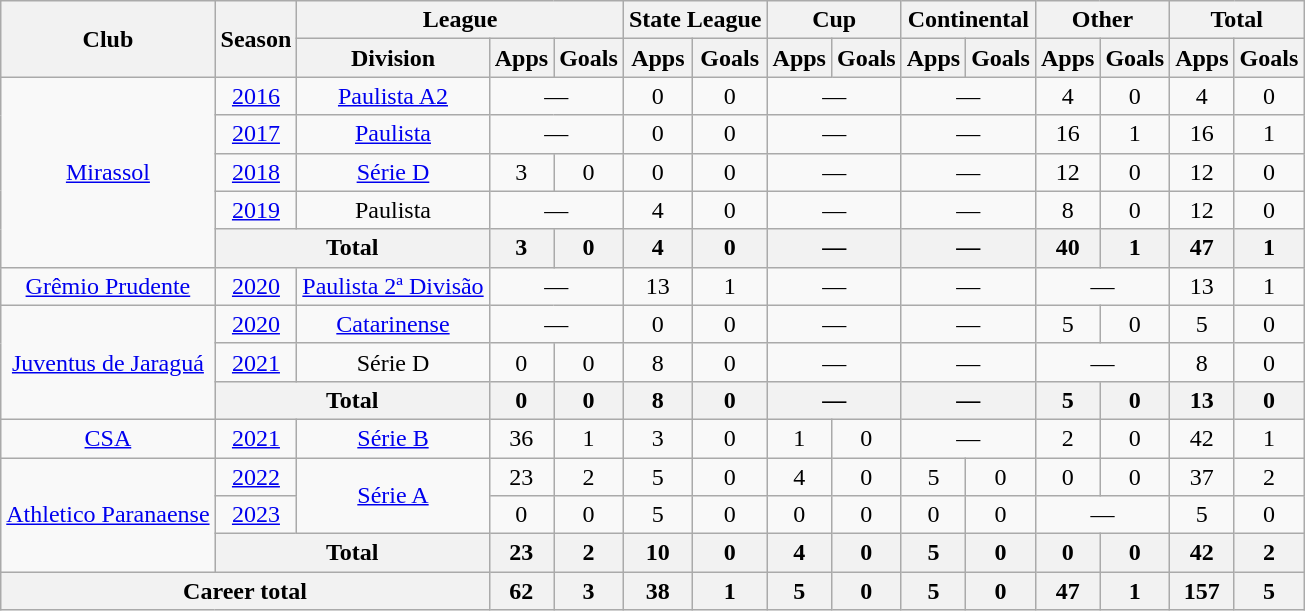<table class="wikitable" style="text-align: center;">
<tr>
<th rowspan="2">Club</th>
<th rowspan="2">Season</th>
<th colspan="3">League</th>
<th colspan="2">State League</th>
<th colspan="2">Cup</th>
<th colspan="2">Continental</th>
<th colspan="2">Other</th>
<th colspan="2">Total</th>
</tr>
<tr>
<th>Division</th>
<th>Apps</th>
<th>Goals</th>
<th>Apps</th>
<th>Goals</th>
<th>Apps</th>
<th>Goals</th>
<th>Apps</th>
<th>Goals</th>
<th>Apps</th>
<th>Goals</th>
<th>Apps</th>
<th>Goals</th>
</tr>
<tr>
<td rowspan="5" valign="center"><a href='#'>Mirassol</a></td>
<td><a href='#'>2016</a></td>
<td><a href='#'>Paulista A2</a></td>
<td colspan="2">—</td>
<td>0</td>
<td>0</td>
<td colspan="2">—</td>
<td colspan="2">—</td>
<td>4</td>
<td>0</td>
<td>4</td>
<td>0</td>
</tr>
<tr>
<td><a href='#'>2017</a></td>
<td><a href='#'>Paulista</a></td>
<td colspan="2">—</td>
<td>0</td>
<td>0</td>
<td colspan="2">—</td>
<td colspan="2">—</td>
<td>16</td>
<td>1</td>
<td>16</td>
<td>1</td>
</tr>
<tr>
<td><a href='#'>2018</a></td>
<td><a href='#'>Série D</a></td>
<td>3</td>
<td>0</td>
<td>0</td>
<td>0</td>
<td colspan="2">—</td>
<td colspan="2">—</td>
<td>12</td>
<td>0</td>
<td>12</td>
<td>0</td>
</tr>
<tr>
<td><a href='#'>2019</a></td>
<td>Paulista</td>
<td colspan="2">—</td>
<td>4</td>
<td>0</td>
<td colspan="2">—</td>
<td colspan="2">—</td>
<td>8</td>
<td>0</td>
<td>12</td>
<td>0</td>
</tr>
<tr>
<th colspan="2">Total</th>
<th>3</th>
<th>0</th>
<th>4</th>
<th>0</th>
<th colspan="2">—</th>
<th colspan="2">—</th>
<th>40</th>
<th>1</th>
<th>47</th>
<th>1</th>
</tr>
<tr>
<td valign="center"><a href='#'>Grêmio Prudente</a></td>
<td><a href='#'>2020</a></td>
<td><a href='#'>Paulista 2ª Divisão</a></td>
<td colspan="2">—</td>
<td>13</td>
<td>1</td>
<td colspan="2">—</td>
<td colspan="2">—</td>
<td colspan="2">—</td>
<td>13</td>
<td>1</td>
</tr>
<tr>
<td rowspan="3" valign="center"><a href='#'>Juventus de Jaraguá</a></td>
<td><a href='#'>2020</a></td>
<td><a href='#'>Catarinense</a></td>
<td colspan="2">—</td>
<td>0</td>
<td>0</td>
<td colspan="2">—</td>
<td colspan="2">—</td>
<td>5</td>
<td>0</td>
<td>5</td>
<td>0</td>
</tr>
<tr>
<td><a href='#'>2021</a></td>
<td>Série D</td>
<td>0</td>
<td>0</td>
<td>8</td>
<td>0</td>
<td colspan="2">—</td>
<td colspan="2">—</td>
<td colspan="2">—</td>
<td>8</td>
<td>0</td>
</tr>
<tr>
<th colspan="2">Total</th>
<th>0</th>
<th>0</th>
<th>8</th>
<th>0</th>
<th colspan="2">—</th>
<th colspan="2">—</th>
<th>5</th>
<th>0</th>
<th>13</th>
<th>0</th>
</tr>
<tr>
<td valign="center"><a href='#'>CSA</a></td>
<td><a href='#'>2021</a></td>
<td><a href='#'>Série B</a></td>
<td>36</td>
<td>1</td>
<td>3</td>
<td>0</td>
<td>1</td>
<td>0</td>
<td colspan="2">—</td>
<td>2</td>
<td>0</td>
<td>42</td>
<td>1</td>
</tr>
<tr>
<td rowspan="3" valign="center"><a href='#'>Athletico Paranaense</a></td>
<td><a href='#'>2022</a></td>
<td rowspan="2"><a href='#'>Série A</a></td>
<td>23</td>
<td>2</td>
<td>5</td>
<td>0</td>
<td>4</td>
<td>0</td>
<td>5</td>
<td>0</td>
<td>0</td>
<td>0</td>
<td>37</td>
<td>2</td>
</tr>
<tr>
<td><a href='#'>2023</a></td>
<td>0</td>
<td>0</td>
<td>5</td>
<td>0</td>
<td>0</td>
<td>0</td>
<td>0</td>
<td>0</td>
<td colspan="2">—</td>
<td>5</td>
<td>0</td>
</tr>
<tr>
<th colspan="2">Total</th>
<th>23</th>
<th>2</th>
<th>10</th>
<th>0</th>
<th>4</th>
<th>0</th>
<th>5</th>
<th>0</th>
<th>0</th>
<th>0</th>
<th>42</th>
<th>2</th>
</tr>
<tr>
<th colspan="3"><strong>Career total</strong></th>
<th>62</th>
<th>3</th>
<th>38</th>
<th>1</th>
<th>5</th>
<th>0</th>
<th>5</th>
<th>0</th>
<th>47</th>
<th>1</th>
<th>157</th>
<th>5</th>
</tr>
</table>
